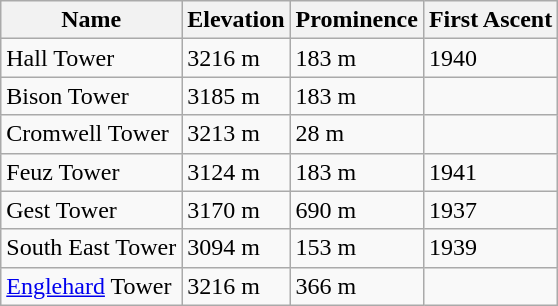<table class="wikitable">
<tr>
<th>Name</th>
<th>Elevation</th>
<th>Prominence</th>
<th>First Ascent</th>
</tr>
<tr>
<td>Hall Tower</td>
<td>3216 m</td>
<td>183 m</td>
<td>1940</td>
</tr>
<tr>
<td>Bison Tower</td>
<td>3185 m</td>
<td>183 m</td>
<td></td>
</tr>
<tr>
<td>Cromwell Tower</td>
<td>3213 m</td>
<td>28 m</td>
<td></td>
</tr>
<tr>
<td>Feuz Tower</td>
<td>3124 m</td>
<td>183 m</td>
<td>1941</td>
</tr>
<tr>
<td>Gest Tower</td>
<td>3170 m</td>
<td>690 m</td>
<td>1937</td>
</tr>
<tr>
<td>South East Tower</td>
<td>3094 m</td>
<td>153 m</td>
<td>1939</td>
</tr>
<tr>
<td><a href='#'>Englehard</a> Tower</td>
<td>3216 m</td>
<td>366 m</td>
<td></td>
</tr>
</table>
